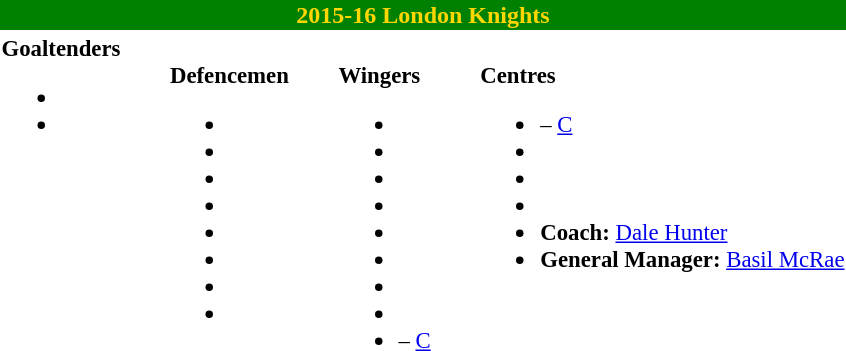<table class="toccolours" style="text-align: left;">
<tr>
<th colspan="7" style="background:#008000;color:gold;text-align:center;">2015-16 London Knights</th>
</tr>
<tr>
<td style="font-size:95%; vertical-align:top;"><strong>Goaltenders</strong><br><ul><li> </li><li> </li></ul></td>
<td style="width: 25px;"></td>
<td style="font-size:95%; vertical-align:top;"><br><strong>Defencemen</strong><ul><li> </li><li> </li><li> </li><li> </li><li> </li><li> </li><li> </li><li> </li></ul></td>
<td style="width: 25px;"></td>
<td style="font-size:95%; vertical-align:top;"><br><strong>Wingers</strong><ul><li> </li><li> </li><li> </li><li> </li><li> </li><li> </li><li> </li><li> </li><li>   – <a href='#'>C</a></li></ul></td>
<td style="width: 25px;"></td>
<td style="font-size:95%; vertical-align:top;"><br><strong>Centres</strong><ul><li>  – <a href='#'>C</a></li><li> </li><li> </li><li> </li><li><strong>Coach:</strong>  <a href='#'>Dale Hunter</a></li><li><strong>General Manager:</strong>  <a href='#'>Basil McRae</a></li></ul></td>
</tr>
</table>
